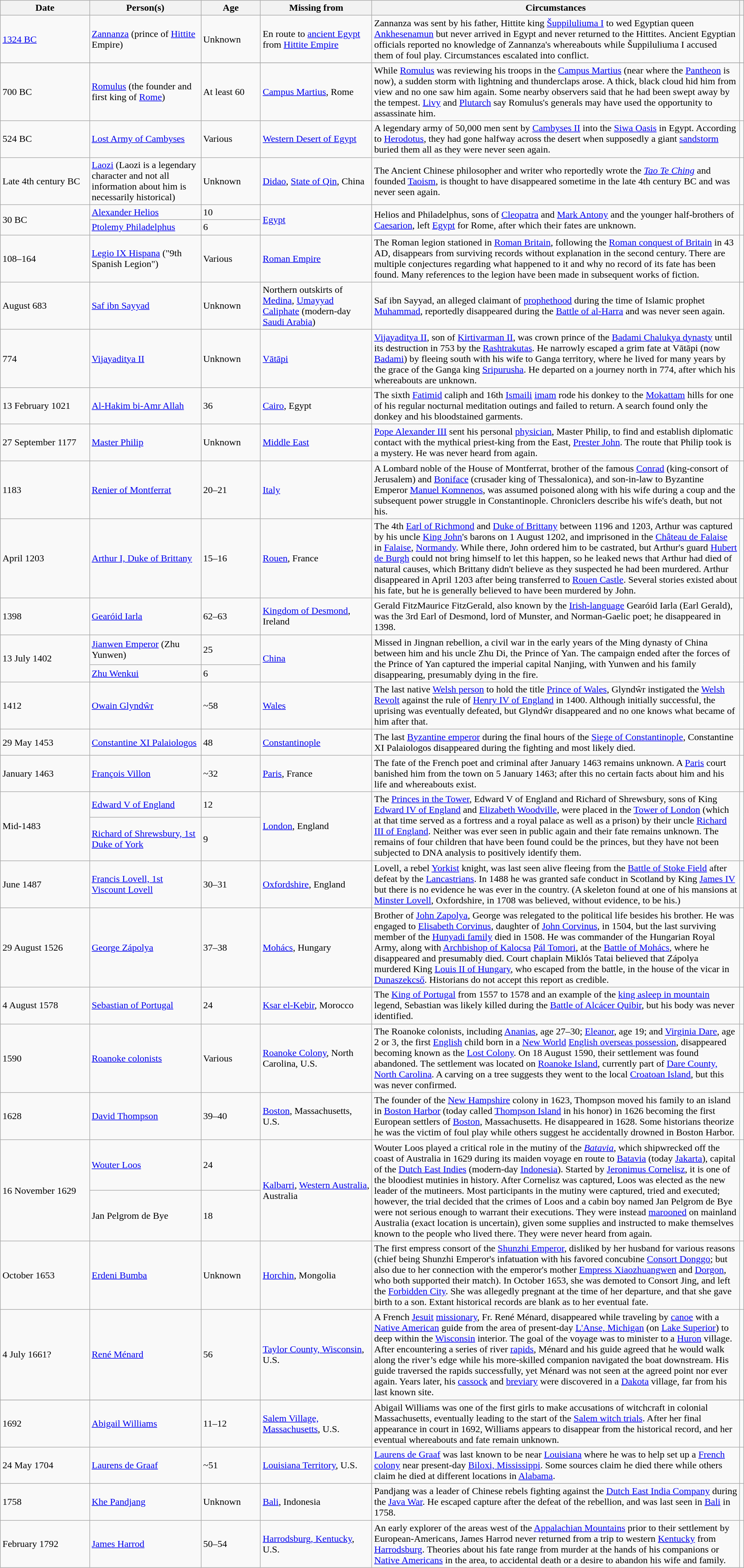<table class="wikitable sortable zebra">
<tr>
<th data-sort-type="isoDate" width="12%">Date</th>
<th data-sort-type="text" width="15%">Person(s)</th>
<th data-sort-type="text" width="8%">Age</th>
<th data-sort-type="text" width="15%">Missing from</th>
<th class="unsortable">Circumstances</th>
<th class="unsortable"></th>
</tr>
<tr>
<td data-sort-value="-700-01-01"> <a href='#'>1324 BC</a></td>
<td><a href='#'>Zannanza</a> (prince of <a href='#'>Hittite</a> Empire)</td>
<td>Unknown</td>
<td>En route to <a href='#'>ancient Egypt</a> from <a href='#'>Hittite Empire</a></td>
<td>Zannanza was sent by his father, Hittite king <a href='#'>Šuppiluliuma I</a> to wed Egyptian queen <a href='#'>Ankhesenamun</a> but never arrived in Egypt and never returned to the Hittites. Ancient Egyptian officials reported no knowledge of Zannanza's whereabouts while Šuppiluliuma I accused them of foul play. Circumstances escalated into conflict.</td>
<td style="text-align:center;"></td>
</tr>
<tr>
</tr>
<tr>
<td data-sort-value="-700-01-01"> 700 BC</td>
<td><a href='#'>Romulus</a> (the founder and first king of <a href='#'>Rome</a>)</td>
<td>At least 60</td>
<td><a href='#'>Campus Martius</a>, Rome</td>
<td>While <a href='#'>Romulus</a> was reviewing his troops in the <a href='#'>Campus Martius</a> (near where the <a href='#'>Pantheon</a> is now), a sudden storm with lightning and thunderclaps arose. A thick, black cloud hid him from view and no one saw him again. Some nearby observers said that he had been swept away by the tempest. <a href='#'>Livy</a> and <a href='#'>Plutarch</a> say Romulus's generals may have used the opportunity to assassinate him.</td>
<td style="text-align:center;"></td>
</tr>
<tr>
<td data-sort-value="-524-01-01">524 BC</td>
<td><a href='#'>Lost Army of Cambyses</a></td>
<td>Various</td>
<td><a href='#'>Western Desert of Egypt</a></td>
<td>A legendary army of 50,000 men sent by <a href='#'>Cambyses II</a> into the <a href='#'>Siwa Oasis</a> in Egypt. According to <a href='#'>Herodotus</a>, they had gone halfway across the desert when supposedly a giant <a href='#'>sandstorm</a> buried them all as they were never seen again.</td>
<td style="text-align:center;"></td>
</tr>
<tr>
<td>Late 4th century BC</td>
<td><a href='#'>Laozi</a> (Laozi is a legendary character and not all information about him is necessarily historical)</td>
<td>Unknown</td>
<td><a href='#'>Didao</a>, <a href='#'>State of Qin</a>, China</td>
<td>The Ancient Chinese philosopher and writer who reportedly wrote the <em><a href='#'>Tao Te Ching</a></em> and founded <a href='#'>Taoism</a>, is thought to have disappeared sometime in the late 4th century BC and was never seen again.</td>
<td style="text-align:center;"></td>
</tr>
<tr>
<td rowspan="2" data-sort-value="-30-01-01">30 BC</td>
<td><a href='#'>Alexander Helios</a></td>
<td>10</td>
<td rowspan="2"><a href='#'>Egypt</a></td>
<td rowspan="2">Helios and Philadelphus, sons of <a href='#'>Cleopatra</a> and <a href='#'>Mark Antony</a> and the younger half-brothers of <a href='#'>Caesarion</a>, left <a href='#'>Egypt</a> for Rome, after which their fates are unknown.</td>
<td style="text-align:center;" rowspan="2"></td>
</tr>
<tr>
<td><a href='#'>Ptolemy Philadelphus</a></td>
<td>6</td>
</tr>
<tr>
<td data-sort-value="108-01-01">108–164</td>
<td><a href='#'>Legio IX Hispana</a> ("9th Spanish Legion")</td>
<td>Various</td>
<td><a href='#'>Roman Empire</a></td>
<td>The Roman legion stationed in <a href='#'>Roman Britain</a>, following the <a href='#'>Roman conquest of Britain</a> in 43 AD, disappears from surviving records without explanation in the second century. There are multiple conjectures regarding what happened to it and why no record of its fate has been found. Many references to the legion have been made in subsequent works of fiction.</td>
<td style="text-align:center;"></td>
</tr>
<tr>
<td data-sort-value="0683-08-26">August 683</td>
<td><a href='#'>Saf ibn Sayyad</a></td>
<td>Unknown</td>
<td>Northern outskirts of <a href='#'>Medina</a>, <a href='#'>Umayyad Caliphate</a> (modern-day <a href='#'>Saudi Arabia</a>)</td>
<td>Saf ibn Sayyad, an alleged claimant of <a href='#'>prophethood</a> during the time of Islamic prophet <a href='#'>Muhammad</a>, reportedly disappeared during the <a href='#'>Battle of al-Harra</a> and was never seen again.</td>
<td style="text-align:center;"></td>
</tr>
<tr>
<td data-sort-value="0774-01-01">774</td>
<td><a href='#'>Vijayaditya II</a></td>
<td>Unknown</td>
<td><a href='#'>Vātāpi</a></td>
<td><a href='#'>Vijayaditya II</a>, son of <a href='#'>Kirtivarman II</a>, was crown prince of the <a href='#'>Badami Chalukya dynasty</a> until its destruction in 753 by the <a href='#'>Rashtrakutas</a>. He narrowly escaped a grim fate at Vātāpi (now <a href='#'>Badami</a>) by fleeing south with his wife to Ganga territory, where he lived for many years by the grace of the Ganga king <a href='#'>Sripurusha</a>. He departed on a journey north in 774, after which his whereabouts are unknown.</td>
<td style="text-align:center;"></td>
</tr>
<tr>
<td data-sort-value="1021-01-01">13 February 1021</td>
<td><a href='#'>Al-Hakim bi-Amr Allah</a></td>
<td>36</td>
<td><a href='#'>Cairo</a>, Egypt</td>
<td>The sixth <a href='#'>Fatimid</a> caliph and 16th <a href='#'>Ismaili</a> <a href='#'>imam</a> rode his donkey to the <a href='#'>Mokattam</a> hills for one of his regular nocturnal meditation outings and failed to return. A search found only the donkey and his bloodstained garments.</td>
<td style="text-align:center;"></td>
</tr>
<tr>
<td data-sort-value="1177-09-27">27 September 1177</td>
<td><a href='#'>Master Philip</a></td>
<td>Unknown</td>
<td><a href='#'>Middle East</a></td>
<td><a href='#'>Pope Alexander III</a> sent his personal <a href='#'>physician</a>, Master Philip, to find and establish diplomatic contact with the mythical priest-king from the East, <a href='#'>Prester John</a>. The route that Philip took is a mystery. He was never heard from again.</td>
<td style="text-align:center;"></td>
</tr>
<tr>
<td data-sort-value="1183-01-01">1183</td>
<td><a href='#'>Renier of Montferrat</a></td>
<td>20–21</td>
<td><a href='#'>Italy</a></td>
<td>A Lombard noble of the House of Montferrat, brother of the famous <a href='#'>Conrad</a> (king-consort of Jerusalem) and <a href='#'>Boniface</a> (crusader king of Thessalonica), and son-in-law to Byzantine Emperor <a href='#'>Manuel Komnenos</a>, was assumed poisoned along with his wife during a coup and the subsequent power struggle in Constantinople. Chroniclers describe his wife's death, but not his.</td>
<td style="text-align:center;"></td>
</tr>
<tr>
<td data-sort-value="1203-04-01">April 1203</td>
<td><a href='#'>Arthur I, Duke of Brittany</a></td>
<td>15–16</td>
<td><a href='#'>Rouen</a>, France</td>
<td>The 4th <a href='#'>Earl of Richmond</a> and <a href='#'>Duke of Brittany</a> between 1196 and 1203, Arthur was captured by his uncle <a href='#'>King John</a>'s barons on 1 August 1202, and imprisoned in the <a href='#'>Château de Falaise</a> in <a href='#'>Falaise</a>, <a href='#'>Normandy</a>. While there, John ordered him to be castrated, but Arthur's guard <a href='#'>Hubert de Burgh</a> could not bring himself to let this happen, so he leaked news that Arthur had died of natural causes, which Brittany didn't believe as they suspected he had been murdered. Arthur disappeared in April 1203 after being transferred to <a href='#'>Rouen Castle</a>. Several stories existed about his fate, but he is generally believed to have been murdered by John.</td>
<td style="text-align:center;"></td>
</tr>
<tr>
<td data-sort-value="1398-01-01">1398</td>
<td><a href='#'>Gearóid Iarla</a></td>
<td>62–63</td>
<td><a href='#'>Kingdom of Desmond</a>, Ireland</td>
<td>Gerald FitzMaurice FitzGerald, also known by the <a href='#'>Irish-language</a> Gearóid Iarla (Earl Gerald), was the 3rd Earl of Desmond, lord of Munster, and Norman-Gaelic poet; he disappeared in 1398.</td>
<td style="text-align:center;"></td>
</tr>
<tr>
<td rowspan="2" data-sort-value="1402-01-01">13 July 1402</td>
<td><a href='#'>Jianwen Emperor</a> (Zhu Yunwen)</td>
<td>25</td>
<td rowspan="2"><a href='#'>China</a></td>
<td rowspan="2">Missed in Jingnan rebellion, a civil war in the early years of the Ming dynasty of China between him and his uncle Zhu Di, the Prince of Yan. The campaign ended after the forces of the Prince of Yan captured the imperial capital Nanjing, with Yunwen and his family disappearing, presumably dying in the fire.</td>
<td rowspan="2" style="text-align:center;"></td>
</tr>
<tr>
<td><a href='#'>Zhu Wenkui</a></td>
<td>6</td>
</tr>
<tr>
<td data-sort-value="1412-01-01">1412</td>
<td><a href='#'>Owain Glyndŵr</a></td>
<td>~58</td>
<td><a href='#'>Wales</a></td>
<td>The last native <a href='#'>Welsh person</a> to hold the title <a href='#'>Prince of Wales</a>, Glyndŵr instigated the <a href='#'>Welsh Revolt</a> against the rule of <a href='#'>Henry IV of England</a> in 1400. Although initially successful, the uprising was eventually defeated, but Glyndŵr disappeared and no one knows what became of him after that.</td>
<td style="text-align:center;"></td>
</tr>
<tr>
<td data-sort-value="1453-01-01">29 May 1453</td>
<td><a href='#'>Constantine XI Palaiologos</a></td>
<td>48</td>
<td><a href='#'>Constantinople</a></td>
<td>The last <a href='#'>Byzantine emperor</a> during the final hours of the <a href='#'>Siege of Constantinople</a>, Constantine XI Palaiologos disappeared during the fighting and most likely died.</td>
<td style="text-align:center;"></td>
</tr>
<tr>
<td data-sort-value="1463-01-01">January 1463</td>
<td><a href='#'>François Villon</a></td>
<td>~32</td>
<td><a href='#'>Paris</a>, France</td>
<td>The fate of the French poet and criminal after January 1463 remains unknown. A <a href='#'>Paris</a> court banished him from the town on 5 January 1463; after this no certain facts about him and his life and whereabouts exist.</td>
<td style="text-align:center;"></td>
</tr>
<tr>
<td rowspan="2" data-sort-value="1483-01-01">Mid-1483</td>
<td><a href='#'>Edward V of England</a></td>
<td>12</td>
<td rowspan="2"><a href='#'>London</a>, England</td>
<td rowspan="2">The <a href='#'>Princes in the Tower</a>, Edward V of England and Richard of Shrewsbury, sons of King <a href='#'>Edward IV of England</a> and <a href='#'>Elizabeth Woodville</a>, were placed in the <a href='#'>Tower of London</a> (which at that time served as a fortress and a royal palace as well as a prison) by their uncle <a href='#'>Richard III of England</a>. Neither was ever seen in public again and their fate remains unknown. The remains of four children that have been found could be the princes, but they have not been subjected to DNA analysis to positively identify them.</td>
<td style="text-align:center;" rowspan="2"></td>
</tr>
<tr>
<td><a href='#'>Richard of Shrewsbury, 1st Duke of York</a></td>
<td>9</td>
</tr>
<tr>
<td data-sort-value="1487-01-01">June 1487</td>
<td><a href='#'>Francis Lovell, 1st Viscount Lovell</a></td>
<td>30–31</td>
<td><a href='#'>Oxfordshire</a>, England</td>
<td>Lovell, a rebel <a href='#'>Yorkist</a> knight, was last seen alive fleeing from the <a href='#'>Battle of Stoke Field</a> after defeat by the <a href='#'>Lancastrians</a>. In 1488 he was granted safe conduct in Scotland by King <a href='#'>James IV</a> but there is no evidence he was ever in the country. (A skeleton found at one of his mansions at <a href='#'>Minster Lovell</a>, Oxfordshire, in 1708 was believed, without evidence, to be his.)</td>
<td style="text-align:center;"></td>
</tr>
<tr>
<td data-sort-value="1526-08-29">29 August 1526</td>
<td><a href='#'>George Zápolya</a></td>
<td>37–38</td>
<td><a href='#'>Mohács</a>, Hungary</td>
<td>Brother of <a href='#'>John Zapolya</a>, George was relegated to the political life besides his brother. He was engaged to <a href='#'>Elisabeth Corvinus</a>, daughter of <a href='#'>John Corvinus</a>, in 1504, but the last surviving member of the <a href='#'>Hunyadi family</a> died in 1508. He was commander of the Hungarian Royal Army, along with <a href='#'>Archbishop of Kalocsa</a> <a href='#'>Pál Tomori</a>, at the <a href='#'>Battle of Mohács</a>, where he disappeared and presumably died. Court chaplain Miklós Tatai believed that Zápolya murdered King <a href='#'>Louis II of Hungary</a>, who escaped from the battle, in the house of the vicar in <a href='#'>Dunaszekcső</a>. Historians do not accept this report as credible.</td>
<td style="text-align:center;"></td>
</tr>
<tr>
<td>4 August 1578</td>
<td><a href='#'>Sebastian of Portugal</a></td>
<td>24</td>
<td><a href='#'>Ksar el-Kebir</a>, Morocco</td>
<td>The <a href='#'>King of Portugal</a> from 1557 to 1578 and an example of the <a href='#'>king asleep in mountain</a> legend, Sebastian was likely killed during the <a href='#'>Battle of Alcácer Quibir</a>, but his body was never identified.</td>
<td style="text-align:center;"></td>
</tr>
<tr>
<td data-sort-value="1590-01-01"> 1590</td>
<td><a href='#'>Roanoke colonists</a></td>
<td>Various</td>
<td><a href='#'>Roanoke Colony</a>, North Carolina, U.S.</td>
<td>The Roanoke colonists, including <a href='#'>Ananias</a>, age 27–30; <a href='#'>Eleanor</a>, age 19; and <a href='#'>Virginia Dare</a>, age 2 or 3, the first <a href='#'>English</a> child born in a <a href='#'>New World</a> <a href='#'>English overseas possession</a>, disappeared becoming known as the <a href='#'>Lost Colony</a>. On 18 August 1590, their settlement was found abandoned. The settlement was located on <a href='#'>Roanoke Island</a>, currently part of <a href='#'>Dare County, North Carolina</a>. A carving on a tree suggests they went to the local <a href='#'>Croatoan Island</a>, but this was never confirmed.</td>
<td style="text-align:center;"></td>
</tr>
<tr>
<td data-sort-value="1628-01-01">1628</td>
<td><a href='#'>David Thompson</a></td>
<td>39–40</td>
<td><a href='#'>Boston</a>, Massachusetts, U.S.</td>
<td>The founder of the <a href='#'>New Hampshire</a> colony in 1623, Thompson moved his family to an island in <a href='#'>Boston Harbor</a> (today called <a href='#'>Thompson Island</a> in his honor) in 1626 becoming the first European settlers of <a href='#'>Boston</a>, Massachusetts. He disappeared in 1628. Some historians theorize he was the victim of foul play while others suggest he accidentally drowned in Boston Harbor.</td>
<td style="text-align:center;"></td>
</tr>
<tr>
<td rowspan="2" data-sort-value="1629-11-16">16 November 1629</td>
<td><a href='#'>Wouter Loos</a></td>
<td>24</td>
<td rowspan="2"><a href='#'>Kalbarri</a>, <a href='#'>Western Australia</a>, Australia</td>
<td rowspan="2">Wouter Loos played a critical role in the mutiny of the <a href='#'><em>Batavia</em></a>, which shipwrecked off the coast of Australia in 1629 during its maiden voyage en route to <a href='#'>Batavia</a> (today <a href='#'>Jakarta</a>), capital of the <a href='#'>Dutch East Indies</a> (modern-day <a href='#'>Indonesia</a>). Started by <a href='#'>Jeronimus Cornelisz</a>, it is one of the bloodiest mutinies in history. After Cornelisz was captured, Loos was elected as the new leader of the mutineers. Most participants in the mutiny were captured, tried and executed; however, the trial decided that the crimes of Loos and a cabin boy named Jan Pelgrom de Bye were not serious enough to warrant their executions. They were instead <a href='#'>marooned</a> on mainland Australia (exact location is uncertain), given some supplies and instructed to make themselves known to the people who lived there. They were never heard from again.</td>
<td rowspan="2" style="text-align:center;"><br></td>
</tr>
<tr>
<td>Jan Pelgrom de Bye</td>
<td>18</td>
</tr>
<tr>
<td data-sort-value="1653-01-01">October 1653</td>
<td><a href='#'>Erdeni Bumba</a></td>
<td>Unknown</td>
<td><a href='#'>Horchin</a>, Mongolia</td>
<td>The first empress consort of the <a href='#'>Shunzhi Emperor</a>, disliked by her husband for various reasons (chief being Shunzhi Emperor's infatuation with his favored concubine <a href='#'>Consort Donggo</a>; but also due to her connection with the emperor's mother <a href='#'>Empress Xiaozhuangwen</a> and <a href='#'>Dorgon</a>, who both supported their match). In October 1653, she was demoted to Consort Jing, and left the <a href='#'>Forbidden City</a>. She was allegedly pregnant at the time of her departure, and that she gave birth to a son. Extant historical records are blank as to her eventual fate.</td>
<td></td>
</tr>
<tr>
<td data-sort-value="1661-01-01">4 July 1661?</td>
<td><a href='#'>René Ménard</a></td>
<td>56</td>
<td><a href='#'>Taylor County, Wisconsin</a>, U.S.</td>
<td>A French <a href='#'>Jesuit</a> <a href='#'>missionary</a>, Fr. René Ménard, disappeared while traveling by <a href='#'>canoe</a> with a <a href='#'>Native American</a> guide from the area of present-day <a href='#'>L'Anse, Michigan</a> (on <a href='#'>Lake Superior</a>) to deep within the <a href='#'>Wisconsin</a> interior. The goal of the voyage was to minister to a <a href='#'>Huron</a> village. After encountering a series of river <a href='#'>rapids</a>, Ménard and his guide agreed that he would walk along the river’s edge while his more-skilled companion navigated the boat downstream. His guide traversed the rapids successfully, yet Ménard was not seen at the agreed point nor ever again. Years later, his <a href='#'>cassock</a> and <a href='#'>breviary</a> were discovered in a <a href='#'>Dakota</a> village, far from his last known site.</td>
<td style="text-align:center;"></td>
</tr>
<tr>
</tr>
<tr>
<td data-sort-value="1692-01-01"> 1692</td>
<td><a href='#'>Abigail Williams</a></td>
<td>11–12</td>
<td><a href='#'>Salem Village, Massachusetts</a>, U.S.</td>
<td>Abigail Williams was one of the first girls to make accusations of witchcraft in colonial Massachusetts, eventually leading to the start of the <a href='#'>Salem witch trials</a>. After her final appearance in court in 1692, Williams appears to disappear from the historical record, and her eventual whereabouts and fate remain unknown.</td>
<td style="text-align:center;"></td>
</tr>
<tr>
<td data-sort-value="1704-01-01">24 May 1704</td>
<td><a href='#'>Laurens de Graaf</a></td>
<td>~51</td>
<td><a href='#'>Louisiana Territory</a>, U.S.</td>
<td><a href='#'>Laurens de Graaf</a> was last known to be near <a href='#'>Louisiana</a> where he was to help set up a <a href='#'>French colony</a> near present-day <a href='#'>Biloxi, Mississippi</a>. Some sources claim he died there while others claim he died at different locations in <a href='#'>Alabama</a>.</td>
<td style="text-align:center;"></td>
</tr>
<tr>
<td data-sort-value="1758-01-01">1758</td>
<td><a href='#'>Khe Pandjang</a></td>
<td>Unknown</td>
<td><a href='#'>Bali</a>, Indonesia</td>
<td>Pandjang was a leader of Chinese rebels fighting against the <a href='#'>Dutch East India Company</a> during the <a href='#'>Java War</a>. He escaped capture after the defeat of the rebellion, and was last seen in <a href='#'>Bali</a> in 1758.</td>
<td style="text-align:center;"></td>
</tr>
<tr>
<td data-sort-value="1792-01-01">February 1792</td>
<td><a href='#'>James Harrod</a></td>
<td>50–54</td>
<td><a href='#'>Harrodsburg, Kentucky</a>, U.S.</td>
<td>An early explorer of the areas west of the <a href='#'>Appalachian Mountains</a> prior to their settlement by European-Americans, James Harrod never returned from a trip to western <a href='#'>Kentucky</a> from <a href='#'>Harrodsburg</a>. Theories about his fate range from murder at the hands of his companions or <a href='#'>Native Americans</a> in the area, to accidental death or a desire to abandon his wife and family.</td>
<td style="text-align:center;"></td>
</tr>
</table>
